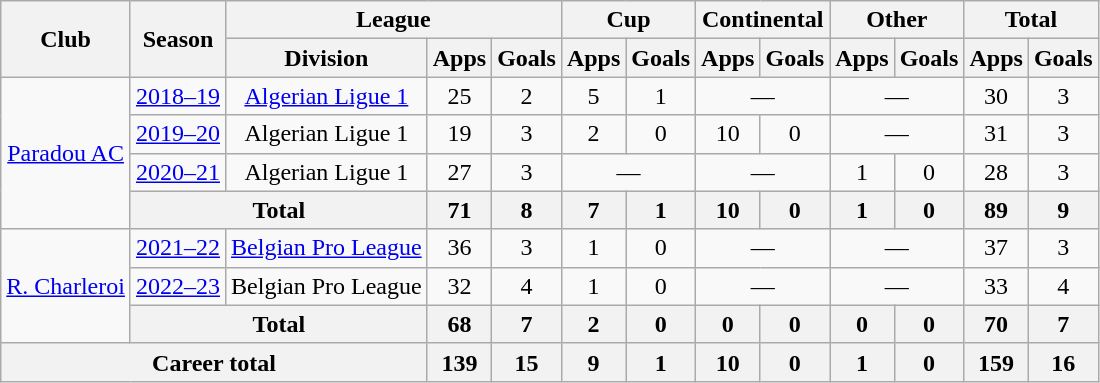<table class="wikitable" style="text-align:center">
<tr>
<th rowspan="2">Club</th>
<th rowspan="2">Season</th>
<th colspan="3">League</th>
<th colspan="2">Cup</th>
<th colspan="2">Continental</th>
<th colspan="2">Other</th>
<th colspan="2">Total</th>
</tr>
<tr>
<th>Division</th>
<th>Apps</th>
<th>Goals</th>
<th>Apps</th>
<th>Goals</th>
<th>Apps</th>
<th>Goals</th>
<th>Apps</th>
<th>Goals</th>
<th>Apps</th>
<th>Goals</th>
</tr>
<tr>
<td rowspan="4"><a href='#'>Paradou AC</a></td>
<td><a href='#'>2018–19</a></td>
<td><a href='#'>Algerian Ligue 1</a></td>
<td>25</td>
<td>2</td>
<td>5</td>
<td>1</td>
<td colspan="2">—</td>
<td colspan="2">—</td>
<td>30</td>
<td>3</td>
</tr>
<tr>
<td><a href='#'>2019–20</a></td>
<td>Algerian Ligue 1</td>
<td>19</td>
<td>3</td>
<td>2</td>
<td>0</td>
<td>10</td>
<td>0</td>
<td colspan="2">—</td>
<td>31</td>
<td>3</td>
</tr>
<tr>
<td><a href='#'>2020–21</a></td>
<td>Algerian Ligue 1</td>
<td>27</td>
<td>3</td>
<td colspan="2">—</td>
<td colspan="2">—</td>
<td>1</td>
<td>0</td>
<td>28</td>
<td>3</td>
</tr>
<tr>
<th colspan="2">Total</th>
<th>71</th>
<th>8</th>
<th>7</th>
<th>1</th>
<th>10</th>
<th>0</th>
<th>1</th>
<th>0</th>
<th>89</th>
<th>9</th>
</tr>
<tr>
<td rowspan="3"><a href='#'>R. Charleroi</a></td>
<td><a href='#'>2021–22</a></td>
<td><a href='#'>Belgian Pro League</a></td>
<td>36</td>
<td>3</td>
<td>1</td>
<td>0</td>
<td colspan="2">—</td>
<td colspan="2">—</td>
<td>37</td>
<td>3</td>
</tr>
<tr>
<td><a href='#'>2022–23</a></td>
<td>Belgian Pro League</td>
<td>32</td>
<td>4</td>
<td>1</td>
<td>0</td>
<td colspan="2">—</td>
<td colspan="2">—</td>
<td>33</td>
<td>4</td>
</tr>
<tr>
<th colspan="2">Total</th>
<th>68</th>
<th>7</th>
<th>2</th>
<th>0</th>
<th>0</th>
<th>0</th>
<th>0</th>
<th>0</th>
<th>70</th>
<th>7</th>
</tr>
<tr>
<th colspan="3">Career total</th>
<th>139</th>
<th>15</th>
<th>9</th>
<th>1</th>
<th>10</th>
<th>0</th>
<th>1</th>
<th>0</th>
<th>159</th>
<th>16</th>
</tr>
</table>
